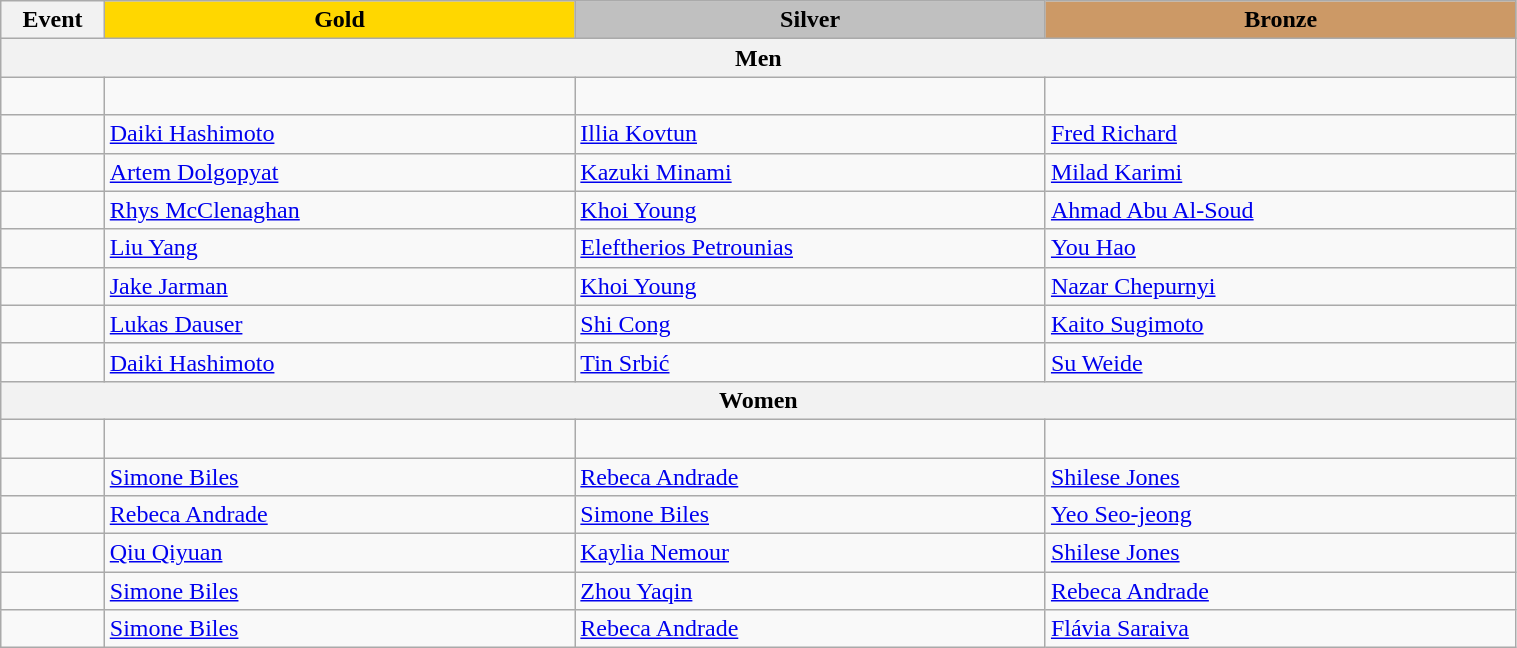<table style="width:80%;" class="wikitable">
<tr>
<th style="text-align:center; width:2%;">Event</th>
<td style="text-align:center; width:15%; background:gold;"><strong>Gold</strong></td>
<td style="text-align:center; width:15%; background:silver;"><strong>Silver</strong></td>
<td style="text-align:center; width:15%; background:#c96;"><strong>Bronze</strong></td>
</tr>
<tr>
<th colspan=4><strong>Men</strong></th>
</tr>
<tr>
<td><br></td>
<td><br></td>
<td><br></td>
<td><br></td>
</tr>
<tr>
<td><br></td>
<td> <a href='#'>Daiki Hashimoto</a></td>
<td> <a href='#'>Illia Kovtun</a></td>
<td> <a href='#'>Fred Richard</a></td>
</tr>
<tr>
<td><br></td>
<td> <a href='#'>Artem Dolgopyat</a></td>
<td> <a href='#'>Kazuki Minami</a></td>
<td> <a href='#'>Milad Karimi</a></td>
</tr>
<tr>
<td><br></td>
<td> <a href='#'>Rhys McClenaghan</a></td>
<td> <a href='#'>Khoi Young</a></td>
<td> <a href='#'>Ahmad Abu Al-Soud</a></td>
</tr>
<tr>
<td><br></td>
<td> <a href='#'>Liu Yang</a></td>
<td> <a href='#'>Eleftherios Petrounias</a></td>
<td> <a href='#'>You Hao</a></td>
</tr>
<tr>
<td><br></td>
<td> <a href='#'>Jake Jarman</a></td>
<td> <a href='#'>Khoi Young</a></td>
<td> <a href='#'>Nazar Chepurnyi</a></td>
</tr>
<tr>
<td><br></td>
<td> <a href='#'>Lukas Dauser</a></td>
<td> <a href='#'>Shi Cong</a></td>
<td> <a href='#'>Kaito Sugimoto</a></td>
</tr>
<tr>
<td><br></td>
<td> <a href='#'>Daiki Hashimoto</a></td>
<td> <a href='#'>Tin Srbić</a></td>
<td> <a href='#'>Su Weide</a></td>
</tr>
<tr>
<th colspan=4><strong>Women</strong></th>
</tr>
<tr>
<td><br></td>
<td><br></td>
<td><br></td>
<td><br></td>
</tr>
<tr>
<td><br></td>
<td> <a href='#'>Simone Biles</a></td>
<td> <a href='#'>Rebeca Andrade</a></td>
<td> <a href='#'>Shilese Jones</a></td>
</tr>
<tr>
<td><br></td>
<td> <a href='#'>Rebeca Andrade</a></td>
<td> <a href='#'>Simone Biles</a></td>
<td> <a href='#'>Yeo Seo-jeong</a></td>
</tr>
<tr>
<td><br></td>
<td> <a href='#'>Qiu Qiyuan</a></td>
<td> <a href='#'>Kaylia Nemour</a></td>
<td> <a href='#'>Shilese Jones</a></td>
</tr>
<tr>
<td><br></td>
<td> <a href='#'>Simone Biles</a></td>
<td> <a href='#'>Zhou Yaqin</a></td>
<td> <a href='#'>Rebeca Andrade</a></td>
</tr>
<tr>
<td><br></td>
<td> <a href='#'>Simone Biles</a></td>
<td> <a href='#'>Rebeca Andrade</a></td>
<td> <a href='#'>Flávia Saraiva</a></td>
</tr>
</table>
